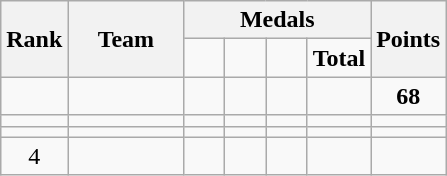<table class="wikitable">
<tr>
<th rowspan=2>Rank</th>
<th style="width:70px;" rowspan="2">Team</th>
<th colspan=4>Medals</th>
<th rowspan=2>Points</th>
</tr>
<tr>
<td style="width:20px; text-align:center;"></td>
<td style="width:20px; text-align:center;"></td>
<td style="width:20px; text-align:center;"></td>
<td><strong>Total</strong></td>
</tr>
<tr>
<td align=center></td>
<td></td>
<td align=center></td>
<td align=center></td>
<td align=center></td>
<td align=center></td>
<td align=center><strong>68</strong></td>
</tr>
<tr>
<td align=center></td>
<td></td>
<td align=center></td>
<td align=center></td>
<td align=center></td>
<td align=center></td>
<td align=center></td>
</tr>
<tr>
<td align=center></td>
<td><strong></strong></td>
<td align=center></td>
<td align=center></td>
<td align=center></td>
<td align=center></td>
<td align=center></td>
</tr>
<tr>
<td align=center>4</td>
<td></td>
<td align=center></td>
<td align=center></td>
<td align=center></td>
<td align=center></td>
<td align=center></td>
</tr>
</table>
